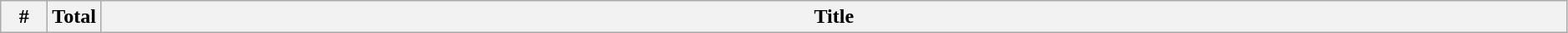<table class="wikitable plainrowheaders" width="99%">
<tr>
<th width="30">#</th>
<th width="30">Total</th>
<th>Title<br>











</th>
</tr>
</table>
